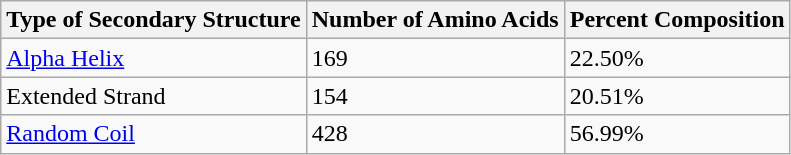<table class="wikitable">
<tr>
<th>Type of Secondary Structure</th>
<th>Number of Amino Acids</th>
<th>Percent Composition</th>
</tr>
<tr>
<td><a href='#'>Alpha Helix</a></td>
<td>169</td>
<td>22.50%</td>
</tr>
<tr>
<td>Extended Strand</td>
<td>154</td>
<td>20.51%</td>
</tr>
<tr>
<td><a href='#'>Random Coil</a></td>
<td>428</td>
<td>56.99%</td>
</tr>
</table>
